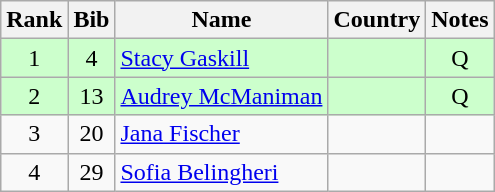<table class="wikitable" style="text-align:center;">
<tr>
<th>Rank</th>
<th>Bib</th>
<th>Name</th>
<th>Country</th>
<th>Notes</th>
</tr>
<tr bgcolor=ccffcc>
<td>1</td>
<td>4</td>
<td align=left><a href='#'>Stacy Gaskill</a></td>
<td align=left></td>
<td>Q</td>
</tr>
<tr bgcolor=ccffcc>
<td>2</td>
<td>13</td>
<td align=left><a href='#'>Audrey McManiman</a></td>
<td align=left></td>
<td>Q</td>
</tr>
<tr>
<td>3</td>
<td>20</td>
<td align=left><a href='#'>Jana Fischer</a></td>
<td align=left></td>
<td></td>
</tr>
<tr>
<td>4</td>
<td>29</td>
<td align=left><a href='#'>Sofia Belingheri</a></td>
<td align=left></td>
<td></td>
</tr>
</table>
